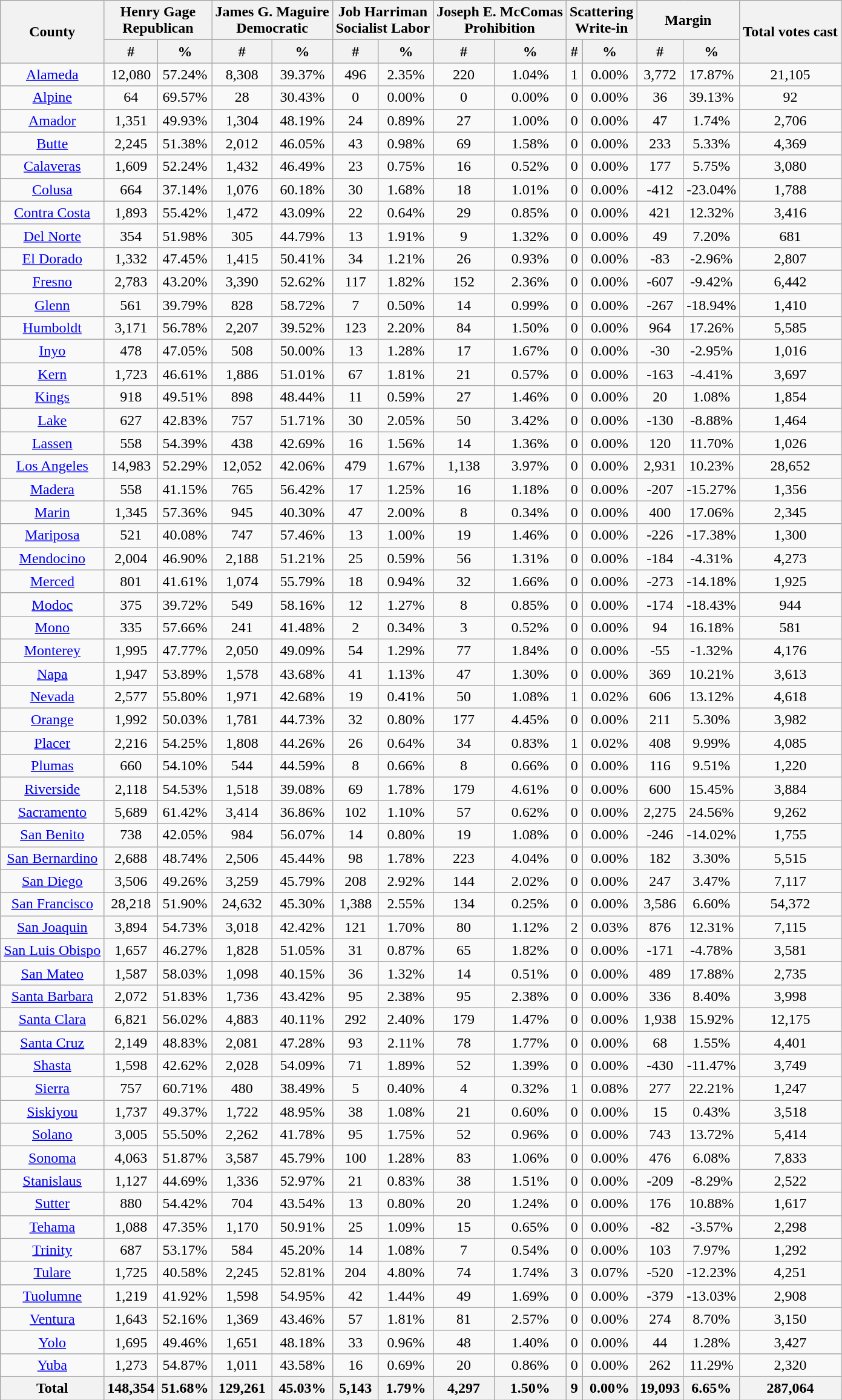<table class="wikitable sortable" style="text-align:center">
<tr>
<th rowspan="2">County</th>
<th style="text-align:center;" colspan="2">Henry Gage<br>Republican</th>
<th style="text-align:center;" colspan="2">James G. Maguire<br>Democratic</th>
<th style="text-align:center;" colspan="2">Job Harriman<br>Socialist Labor</th>
<th style="text-align:center;" colspan="2">Joseph E. McComas<br>Prohibition</th>
<th style="text-align:center;" colspan="2">Scattering<br>Write-in</th>
<th style="text-align:center;" colspan="2">Margin</th>
<th style="text-align:center;" rowspan="2">Total votes cast</th>
</tr>
<tr>
<th style="text-align:center;" data-sort-type="number">#</th>
<th style="text-align:center;" data-sort-type="number">%</th>
<th style="text-align:center;" data-sort-type="number">#</th>
<th style="text-align:center;" data-sort-type="number">%</th>
<th style="text-align:center;" data-sort-type="number">#</th>
<th style="text-align:center;" data-sort-type="number">%</th>
<th style="text-align:center;" data-sort-type="number">#</th>
<th style="text-align:center;" data-sort-type="number">%</th>
<th style="text-align:center;" data-sort-type="number">#</th>
<th style="text-align:center;" data-sort-type="number">%</th>
<th style="text-align:center;" data-sort-type="number">#</th>
<th style="text-align:center;" data-sort-type="number">%</th>
</tr>
<tr style="text-align:center;">
<td><a href='#'>Alameda</a></td>
<td>12,080</td>
<td>57.24%</td>
<td>8,308</td>
<td>39.37%</td>
<td>496</td>
<td>2.35%</td>
<td>220</td>
<td>1.04%</td>
<td>1</td>
<td>0.00%</td>
<td>3,772</td>
<td>17.87%</td>
<td>21,105</td>
</tr>
<tr style="text-align:center;">
<td><a href='#'>Alpine</a></td>
<td>64</td>
<td>69.57%</td>
<td>28</td>
<td>30.43%</td>
<td>0</td>
<td>0.00%</td>
<td>0</td>
<td>0.00%</td>
<td>0</td>
<td>0.00%</td>
<td>36</td>
<td>39.13%</td>
<td>92</td>
</tr>
<tr style="text-align:center;">
<td><a href='#'>Amador</a></td>
<td>1,351</td>
<td>49.93%</td>
<td>1,304</td>
<td>48.19%</td>
<td>24</td>
<td>0.89%</td>
<td>27</td>
<td>1.00%</td>
<td>0</td>
<td>0.00%</td>
<td>47</td>
<td>1.74%</td>
<td>2,706</td>
</tr>
<tr style="text-align:center;">
<td><a href='#'>Butte</a></td>
<td>2,245</td>
<td>51.38%</td>
<td>2,012</td>
<td>46.05%</td>
<td>43</td>
<td>0.98%</td>
<td>69</td>
<td>1.58%</td>
<td>0</td>
<td>0.00%</td>
<td>233</td>
<td>5.33%</td>
<td>4,369</td>
</tr>
<tr style="text-align:center;">
<td><a href='#'>Calaveras</a></td>
<td>1,609</td>
<td>52.24%</td>
<td>1,432</td>
<td>46.49%</td>
<td>23</td>
<td>0.75%</td>
<td>16</td>
<td>0.52%</td>
<td>0</td>
<td>0.00%</td>
<td>177</td>
<td>5.75%</td>
<td>3,080</td>
</tr>
<tr style="text-align:center;">
<td><a href='#'>Colusa</a></td>
<td>664</td>
<td>37.14%</td>
<td>1,076</td>
<td>60.18%</td>
<td>30</td>
<td>1.68%</td>
<td>18</td>
<td>1.01%</td>
<td>0</td>
<td>0.00%</td>
<td>-412</td>
<td>-23.04%</td>
<td>1,788</td>
</tr>
<tr style="text-align:center;">
<td><a href='#'>Contra Costa</a></td>
<td>1,893</td>
<td>55.42%</td>
<td>1,472</td>
<td>43.09%</td>
<td>22</td>
<td>0.64%</td>
<td>29</td>
<td>0.85%</td>
<td>0</td>
<td>0.00%</td>
<td>421</td>
<td>12.32%</td>
<td>3,416</td>
</tr>
<tr style="text-align:center;">
<td><a href='#'>Del Norte</a></td>
<td>354</td>
<td>51.98%</td>
<td>305</td>
<td>44.79%</td>
<td>13</td>
<td>1.91%</td>
<td>9</td>
<td>1.32%</td>
<td>0</td>
<td>0.00%</td>
<td>49</td>
<td>7.20%</td>
<td>681</td>
</tr>
<tr style="text-align:center;">
<td><a href='#'>El Dorado</a></td>
<td>1,332</td>
<td>47.45%</td>
<td>1,415</td>
<td>50.41%</td>
<td>34</td>
<td>1.21%</td>
<td>26</td>
<td>0.93%</td>
<td>0</td>
<td>0.00%</td>
<td>-83</td>
<td>-2.96%</td>
<td>2,807</td>
</tr>
<tr style="text-align:center;">
<td><a href='#'>Fresno</a></td>
<td>2,783</td>
<td>43.20%</td>
<td>3,390</td>
<td>52.62%</td>
<td>117</td>
<td>1.82%</td>
<td>152</td>
<td>2.36%</td>
<td>0</td>
<td>0.00%</td>
<td>-607</td>
<td>-9.42%</td>
<td>6,442</td>
</tr>
<tr style="text-align:center;">
<td><a href='#'>Glenn</a></td>
<td>561</td>
<td>39.79%</td>
<td>828</td>
<td>58.72%</td>
<td>7</td>
<td>0.50%</td>
<td>14</td>
<td>0.99%</td>
<td>0</td>
<td>0.00%</td>
<td>-267</td>
<td>-18.94%</td>
<td>1,410</td>
</tr>
<tr style="text-align:center;">
<td><a href='#'>Humboldt</a></td>
<td>3,171</td>
<td>56.78%</td>
<td>2,207</td>
<td>39.52%</td>
<td>123</td>
<td>2.20%</td>
<td>84</td>
<td>1.50%</td>
<td>0</td>
<td>0.00%</td>
<td>964</td>
<td>17.26%</td>
<td>5,585</td>
</tr>
<tr style="text-align:center;">
<td><a href='#'>Inyo</a></td>
<td>478</td>
<td>47.05%</td>
<td>508</td>
<td>50.00%</td>
<td>13</td>
<td>1.28%</td>
<td>17</td>
<td>1.67%</td>
<td>0</td>
<td>0.00%</td>
<td>-30</td>
<td>-2.95%</td>
<td>1,016</td>
</tr>
<tr style="text-align:center;">
<td><a href='#'>Kern</a></td>
<td>1,723</td>
<td>46.61%</td>
<td>1,886</td>
<td>51.01%</td>
<td>67</td>
<td>1.81%</td>
<td>21</td>
<td>0.57%</td>
<td>0</td>
<td>0.00%</td>
<td>-163</td>
<td>-4.41%</td>
<td>3,697</td>
</tr>
<tr style="text-align:center;">
<td><a href='#'>Kings</a></td>
<td>918</td>
<td>49.51%</td>
<td>898</td>
<td>48.44%</td>
<td>11</td>
<td>0.59%</td>
<td>27</td>
<td>1.46%</td>
<td>0</td>
<td>0.00%</td>
<td>20</td>
<td>1.08%</td>
<td>1,854</td>
</tr>
<tr style="text-align:center;">
<td><a href='#'>Lake</a></td>
<td>627</td>
<td>42.83%</td>
<td>757</td>
<td>51.71%</td>
<td>30</td>
<td>2.05%</td>
<td>50</td>
<td>3.42%</td>
<td>0</td>
<td>0.00%</td>
<td>-130</td>
<td>-8.88%</td>
<td>1,464</td>
</tr>
<tr style="text-align:center;">
<td><a href='#'>Lassen</a></td>
<td>558</td>
<td>54.39%</td>
<td>438</td>
<td>42.69%</td>
<td>16</td>
<td>1.56%</td>
<td>14</td>
<td>1.36%</td>
<td>0</td>
<td>0.00%</td>
<td>120</td>
<td>11.70%</td>
<td>1,026</td>
</tr>
<tr style="text-align:center;">
<td><a href='#'>Los Angeles</a></td>
<td>14,983</td>
<td>52.29%</td>
<td>12,052</td>
<td>42.06%</td>
<td>479</td>
<td>1.67%</td>
<td>1,138</td>
<td>3.97%</td>
<td>0</td>
<td>0.00%</td>
<td>2,931</td>
<td>10.23%</td>
<td>28,652</td>
</tr>
<tr style="text-align:center;">
<td><a href='#'>Madera</a></td>
<td>558</td>
<td>41.15%</td>
<td>765</td>
<td>56.42%</td>
<td>17</td>
<td>1.25%</td>
<td>16</td>
<td>1.18%</td>
<td>0</td>
<td>0.00%</td>
<td>-207</td>
<td>-15.27%</td>
<td>1,356</td>
</tr>
<tr style="text-align:center;">
<td><a href='#'>Marin</a></td>
<td>1,345</td>
<td>57.36%</td>
<td>945</td>
<td>40.30%</td>
<td>47</td>
<td>2.00%</td>
<td>8</td>
<td>0.34%</td>
<td>0</td>
<td>0.00%</td>
<td>400</td>
<td>17.06%</td>
<td>2,345</td>
</tr>
<tr style="text-align:center;">
<td><a href='#'>Mariposa</a></td>
<td>521</td>
<td>40.08%</td>
<td>747</td>
<td>57.46%</td>
<td>13</td>
<td>1.00%</td>
<td>19</td>
<td>1.46%</td>
<td>0</td>
<td>0.00%</td>
<td>-226</td>
<td>-17.38%</td>
<td>1,300</td>
</tr>
<tr style="text-align:center;">
<td><a href='#'>Mendocino</a></td>
<td>2,004</td>
<td>46.90%</td>
<td>2,188</td>
<td>51.21%</td>
<td>25</td>
<td>0.59%</td>
<td>56</td>
<td>1.31%</td>
<td>0</td>
<td>0.00%</td>
<td>-184</td>
<td>-4.31%</td>
<td>4,273</td>
</tr>
<tr style="text-align:center;">
<td><a href='#'>Merced</a></td>
<td>801</td>
<td>41.61%</td>
<td>1,074</td>
<td>55.79%</td>
<td>18</td>
<td>0.94%</td>
<td>32</td>
<td>1.66%</td>
<td>0</td>
<td>0.00%</td>
<td>-273</td>
<td>-14.18%</td>
<td>1,925</td>
</tr>
<tr style="text-align:center;">
<td><a href='#'>Modoc</a></td>
<td>375</td>
<td>39.72%</td>
<td>549</td>
<td>58.16%</td>
<td>12</td>
<td>1.27%</td>
<td>8</td>
<td>0.85%</td>
<td>0</td>
<td>0.00%</td>
<td>-174</td>
<td>-18.43%</td>
<td>944</td>
</tr>
<tr style="text-align:center;">
<td><a href='#'>Mono</a></td>
<td>335</td>
<td>57.66%</td>
<td>241</td>
<td>41.48%</td>
<td>2</td>
<td>0.34%</td>
<td>3</td>
<td>0.52%</td>
<td>0</td>
<td>0.00%</td>
<td>94</td>
<td>16.18%</td>
<td>581</td>
</tr>
<tr style="text-align:center;">
<td><a href='#'>Monterey</a></td>
<td>1,995</td>
<td>47.77%</td>
<td>2,050</td>
<td>49.09%</td>
<td>54</td>
<td>1.29%</td>
<td>77</td>
<td>1.84%</td>
<td>0</td>
<td>0.00%</td>
<td>-55</td>
<td>-1.32%</td>
<td>4,176</td>
</tr>
<tr style="text-align:center;">
<td><a href='#'>Napa</a></td>
<td>1,947</td>
<td>53.89%</td>
<td>1,578</td>
<td>43.68%</td>
<td>41</td>
<td>1.13%</td>
<td>47</td>
<td>1.30%</td>
<td>0</td>
<td>0.00%</td>
<td>369</td>
<td>10.21%</td>
<td>3,613</td>
</tr>
<tr style="text-align:center;">
<td><a href='#'>Nevada</a></td>
<td>2,577</td>
<td>55.80%</td>
<td>1,971</td>
<td>42.68%</td>
<td>19</td>
<td>0.41%</td>
<td>50</td>
<td>1.08%</td>
<td>1</td>
<td>0.02%</td>
<td>606</td>
<td>13.12%</td>
<td>4,618</td>
</tr>
<tr style="text-align:center;">
<td><a href='#'>Orange</a></td>
<td>1,992</td>
<td>50.03%</td>
<td>1,781</td>
<td>44.73%</td>
<td>32</td>
<td>0.80%</td>
<td>177</td>
<td>4.45%</td>
<td>0</td>
<td>0.00%</td>
<td>211</td>
<td>5.30%</td>
<td>3,982</td>
</tr>
<tr style="text-align:center;">
<td><a href='#'>Placer</a></td>
<td>2,216</td>
<td>54.25%</td>
<td>1,808</td>
<td>44.26%</td>
<td>26</td>
<td>0.64%</td>
<td>34</td>
<td>0.83%</td>
<td>1</td>
<td>0.02%</td>
<td>408</td>
<td>9.99%</td>
<td>4,085</td>
</tr>
<tr style="text-align:center;">
<td><a href='#'>Plumas</a></td>
<td>660</td>
<td>54.10%</td>
<td>544</td>
<td>44.59%</td>
<td>8</td>
<td>0.66%</td>
<td>8</td>
<td>0.66%</td>
<td>0</td>
<td>0.00%</td>
<td>116</td>
<td>9.51%</td>
<td>1,220</td>
</tr>
<tr style="text-align:center;">
<td><a href='#'>Riverside</a></td>
<td>2,118</td>
<td>54.53%</td>
<td>1,518</td>
<td>39.08%</td>
<td>69</td>
<td>1.78%</td>
<td>179</td>
<td>4.61%</td>
<td>0</td>
<td>0.00%</td>
<td>600</td>
<td>15.45%</td>
<td>3,884</td>
</tr>
<tr style="text-align:center;">
<td><a href='#'>Sacramento</a></td>
<td>5,689</td>
<td>61.42%</td>
<td>3,414</td>
<td>36.86%</td>
<td>102</td>
<td>1.10%</td>
<td>57</td>
<td>0.62%</td>
<td>0</td>
<td>0.00%</td>
<td>2,275</td>
<td>24.56%</td>
<td>9,262</td>
</tr>
<tr style="text-align:center;">
<td><a href='#'>San Benito</a></td>
<td>738</td>
<td>42.05%</td>
<td>984</td>
<td>56.07%</td>
<td>14</td>
<td>0.80%</td>
<td>19</td>
<td>1.08%</td>
<td>0</td>
<td>0.00%</td>
<td>-246</td>
<td>-14.02%</td>
<td>1,755</td>
</tr>
<tr style="text-align:center;">
<td><a href='#'>San Bernardino</a></td>
<td>2,688</td>
<td>48.74%</td>
<td>2,506</td>
<td>45.44%</td>
<td>98</td>
<td>1.78%</td>
<td>223</td>
<td>4.04%</td>
<td>0</td>
<td>0.00%</td>
<td>182</td>
<td>3.30%</td>
<td>5,515</td>
</tr>
<tr style="text-align:center;">
<td><a href='#'>San Diego</a></td>
<td>3,506</td>
<td>49.26%</td>
<td>3,259</td>
<td>45.79%</td>
<td>208</td>
<td>2.92%</td>
<td>144</td>
<td>2.02%</td>
<td>0</td>
<td>0.00%</td>
<td>247</td>
<td>3.47%</td>
<td>7,117</td>
</tr>
<tr style="text-align:center;">
<td><a href='#'>San Francisco</a></td>
<td>28,218</td>
<td>51.90%</td>
<td>24,632</td>
<td>45.30%</td>
<td>1,388</td>
<td>2.55%</td>
<td>134</td>
<td>0.25%</td>
<td>0</td>
<td>0.00%</td>
<td>3,586</td>
<td>6.60%</td>
<td>54,372</td>
</tr>
<tr style="text-align:center;">
<td><a href='#'>San Joaquin</a></td>
<td>3,894</td>
<td>54.73%</td>
<td>3,018</td>
<td>42.42%</td>
<td>121</td>
<td>1.70%</td>
<td>80</td>
<td>1.12%</td>
<td>2</td>
<td>0.03%</td>
<td>876</td>
<td>12.31%</td>
<td>7,115</td>
</tr>
<tr style="text-align:center;">
<td><a href='#'>San Luis Obispo</a></td>
<td>1,657</td>
<td>46.27%</td>
<td>1,828</td>
<td>51.05%</td>
<td>31</td>
<td>0.87%</td>
<td>65</td>
<td>1.82%</td>
<td>0</td>
<td>0.00%</td>
<td>-171</td>
<td>-4.78%</td>
<td>3,581</td>
</tr>
<tr style="text-align:center;">
<td><a href='#'>San Mateo</a></td>
<td>1,587</td>
<td>58.03%</td>
<td>1,098</td>
<td>40.15%</td>
<td>36</td>
<td>1.32%</td>
<td>14</td>
<td>0.51%</td>
<td>0</td>
<td>0.00%</td>
<td>489</td>
<td>17.88%</td>
<td>2,735</td>
</tr>
<tr style="text-align:center;">
<td><a href='#'>Santa Barbara</a></td>
<td>2,072</td>
<td>51.83%</td>
<td>1,736</td>
<td>43.42%</td>
<td>95</td>
<td>2.38%</td>
<td>95</td>
<td>2.38%</td>
<td>0</td>
<td>0.00%</td>
<td>336</td>
<td>8.40%</td>
<td>3,998</td>
</tr>
<tr style="text-align:center;">
<td><a href='#'>Santa Clara</a></td>
<td>6,821</td>
<td>56.02%</td>
<td>4,883</td>
<td>40.11%</td>
<td>292</td>
<td>2.40%</td>
<td>179</td>
<td>1.47%</td>
<td>0</td>
<td>0.00%</td>
<td>1,938</td>
<td>15.92%</td>
<td>12,175</td>
</tr>
<tr style="text-align:center;">
<td><a href='#'>Santa Cruz</a></td>
<td>2,149</td>
<td>48.83%</td>
<td>2,081</td>
<td>47.28%</td>
<td>93</td>
<td>2.11%</td>
<td>78</td>
<td>1.77%</td>
<td>0</td>
<td>0.00%</td>
<td>68</td>
<td>1.55%</td>
<td>4,401</td>
</tr>
<tr style="text-align:center;">
<td><a href='#'>Shasta</a></td>
<td>1,598</td>
<td>42.62%</td>
<td>2,028</td>
<td>54.09%</td>
<td>71</td>
<td>1.89%</td>
<td>52</td>
<td>1.39%</td>
<td>0</td>
<td>0.00%</td>
<td>-430</td>
<td>-11.47%</td>
<td>3,749</td>
</tr>
<tr style="text-align:center;">
<td><a href='#'>Sierra</a></td>
<td>757</td>
<td>60.71%</td>
<td>480</td>
<td>38.49%</td>
<td>5</td>
<td>0.40%</td>
<td>4</td>
<td>0.32%</td>
<td>1</td>
<td>0.08%</td>
<td>277</td>
<td>22.21%</td>
<td>1,247</td>
</tr>
<tr style="text-align:center;">
<td><a href='#'>Siskiyou</a></td>
<td>1,737</td>
<td>49.37%</td>
<td>1,722</td>
<td>48.95%</td>
<td>38</td>
<td>1.08%</td>
<td>21</td>
<td>0.60%</td>
<td>0</td>
<td>0.00%</td>
<td>15</td>
<td>0.43%</td>
<td>3,518</td>
</tr>
<tr style="text-align:center;">
<td><a href='#'>Solano</a></td>
<td>3,005</td>
<td>55.50%</td>
<td>2,262</td>
<td>41.78%</td>
<td>95</td>
<td>1.75%</td>
<td>52</td>
<td>0.96%</td>
<td>0</td>
<td>0.00%</td>
<td>743</td>
<td>13.72%</td>
<td>5,414</td>
</tr>
<tr style="text-align:center;">
<td><a href='#'>Sonoma</a></td>
<td>4,063</td>
<td>51.87%</td>
<td>3,587</td>
<td>45.79%</td>
<td>100</td>
<td>1.28%</td>
<td>83</td>
<td>1.06%</td>
<td>0</td>
<td>0.00%</td>
<td>476</td>
<td>6.08%</td>
<td>7,833</td>
</tr>
<tr style="text-align:center;">
<td><a href='#'>Stanislaus</a></td>
<td>1,127</td>
<td>44.69%</td>
<td>1,336</td>
<td>52.97%</td>
<td>21</td>
<td>0.83%</td>
<td>38</td>
<td>1.51%</td>
<td>0</td>
<td>0.00%</td>
<td>-209</td>
<td>-8.29%</td>
<td>2,522</td>
</tr>
<tr style="text-align:center;">
<td><a href='#'>Sutter</a></td>
<td>880</td>
<td>54.42%</td>
<td>704</td>
<td>43.54%</td>
<td>13</td>
<td>0.80%</td>
<td>20</td>
<td>1.24%</td>
<td>0</td>
<td>0.00%</td>
<td>176</td>
<td>10.88%</td>
<td>1,617</td>
</tr>
<tr style="text-align:center;">
<td><a href='#'>Tehama</a></td>
<td>1,088</td>
<td>47.35%</td>
<td>1,170</td>
<td>50.91%</td>
<td>25</td>
<td>1.09%</td>
<td>15</td>
<td>0.65%</td>
<td>0</td>
<td>0.00%</td>
<td>-82</td>
<td>-3.57%</td>
<td>2,298</td>
</tr>
<tr style="text-align:center;">
<td><a href='#'>Trinity</a></td>
<td>687</td>
<td>53.17%</td>
<td>584</td>
<td>45.20%</td>
<td>14</td>
<td>1.08%</td>
<td>7</td>
<td>0.54%</td>
<td>0</td>
<td>0.00%</td>
<td>103</td>
<td>7.97%</td>
<td>1,292</td>
</tr>
<tr style="text-align:center;">
<td><a href='#'>Tulare</a></td>
<td>1,725</td>
<td>40.58%</td>
<td>2,245</td>
<td>52.81%</td>
<td>204</td>
<td>4.80%</td>
<td>74</td>
<td>1.74%</td>
<td>3</td>
<td>0.07%</td>
<td>-520</td>
<td>-12.23%</td>
<td>4,251</td>
</tr>
<tr style="text-align:center;">
<td><a href='#'>Tuolumne</a></td>
<td>1,219</td>
<td>41.92%</td>
<td>1,598</td>
<td>54.95%</td>
<td>42</td>
<td>1.44%</td>
<td>49</td>
<td>1.69%</td>
<td>0</td>
<td>0.00%</td>
<td>-379</td>
<td>-13.03%</td>
<td>2,908</td>
</tr>
<tr style="text-align:center;">
<td><a href='#'>Ventura</a></td>
<td>1,643</td>
<td>52.16%</td>
<td>1,369</td>
<td>43.46%</td>
<td>57</td>
<td>1.81%</td>
<td>81</td>
<td>2.57%</td>
<td>0</td>
<td>0.00%</td>
<td>274</td>
<td>8.70%</td>
<td>3,150</td>
</tr>
<tr style="text-align:center;">
<td><a href='#'>Yolo</a></td>
<td>1,695</td>
<td>49.46%</td>
<td>1,651</td>
<td>48.18%</td>
<td>33</td>
<td>0.96%</td>
<td>48</td>
<td>1.40%</td>
<td>0</td>
<td>0.00%</td>
<td>44</td>
<td>1.28%</td>
<td>3,427</td>
</tr>
<tr style="text-align:center;">
<td><a href='#'>Yuba</a></td>
<td>1,273</td>
<td>54.87%</td>
<td>1,011</td>
<td>43.58%</td>
<td>16</td>
<td>0.69%</td>
<td>20</td>
<td>0.86%</td>
<td>0</td>
<td>0.00%</td>
<td>262</td>
<td>11.29%</td>
<td>2,320</td>
</tr>
<tr style="text-align:center;">
<th>Total</th>
<th>148,354</th>
<th>51.68%</th>
<th>129,261</th>
<th>45.03%</th>
<th>5,143</th>
<th>1.79%</th>
<th>4,297</th>
<th>1.50%</th>
<th>9</th>
<th>0.00%</th>
<th>19,093</th>
<th>6.65%</th>
<th>287,064</th>
</tr>
</table>
